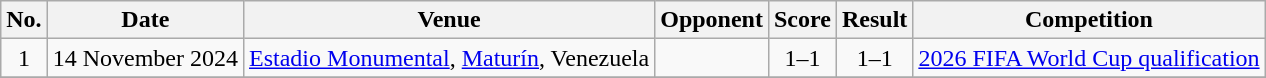<table class="wikitable sortable">
<tr>
<th scope="col">No.</th>
<th scope="col">Date</th>
<th scope="col">Venue</th>
<th scope="col">Opponent</th>
<th scope="col">Score</th>
<th scope="col">Result</th>
<th scope="col">Competition</th>
</tr>
<tr>
<td align="center">1</td>
<td>14 November 2024</td>
<td><a href='#'>Estadio Monumental</a>, <a href='#'>Maturín</a>, Venezuela</td>
<td></td>
<td align="center">1–1</td>
<td align="center">1–1</td>
<td><a href='#'>2026 FIFA World Cup qualification</a></td>
</tr>
<tr>
</tr>
</table>
